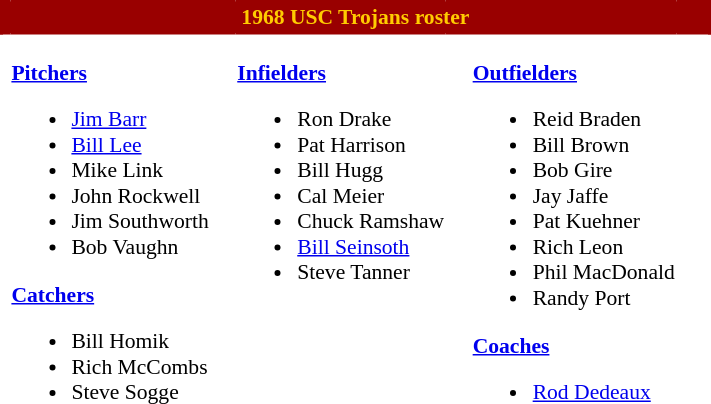<table class="toccolours" style="border-collapse:collapse; font-size:90%;">
<tr>
<th colspan="7" style="background:#990000;color:#FFCC00; border: 2px solid #990000;text-align:center;">1968 USC Trojans roster</th>
</tr>
<tr>
</tr>
<tr>
<td width="03"> </td>
<td valign="top"><br><strong><a href='#'>Pitchers</a></strong><ul><li><a href='#'>Jim Barr</a></li><li><a href='#'>Bill Lee</a></li><li>Mike Link</li><li>John Rockwell</li><li>Jim Southworth</li><li>Bob Vaughn</li></ul><strong><a href='#'>Catchers</a></strong><ul><li>Bill Homik</li><li>Rich McCombs</li><li>Steve Sogge</li></ul></td>
<td width="15"> </td>
<td valign="top"><br><strong><a href='#'>Infielders</a></strong><ul><li>Ron Drake</li><li>Pat Harrison</li><li>Bill Hugg</li><li>Cal Meier</li><li>Chuck Ramshaw</li><li><a href='#'>Bill Seinsoth</a></li><li>Steve Tanner</li></ul></td>
<td width="15"> </td>
<td valign="top"><br><strong><a href='#'>Outfielders</a></strong><ul><li>Reid Braden</li><li>Bill Brown</li><li>Bob Gire</li><li>Jay Jaffe</li><li>Pat Kuehner</li><li>Rich Leon</li><li>Phil MacDonald</li><li>Randy Port</li></ul><strong><a href='#'>Coaches</a></strong><ul><li><a href='#'>Rod Dedeaux</a></li></ul></td>
<td width="20"> </td>
</tr>
</table>
